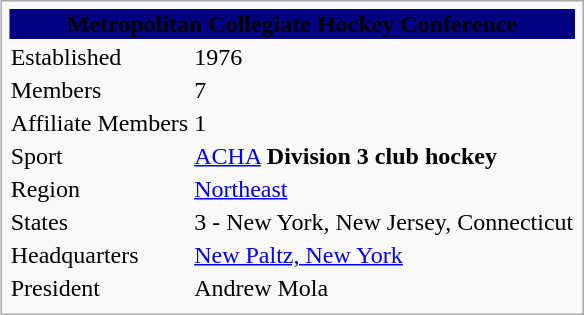<table class="infobox">
<tr>
<th colspan="2" align=center bgcolor="#000080"><span><strong>Metropolitan Collegiate Hockey Conference</strong></span></th>
</tr>
<tr>
<td>Established</td>
<td>1976</td>
</tr>
<tr>
<td>Members</td>
<td>7</td>
</tr>
<tr>
<td>Affiliate Members</td>
<td>1</td>
</tr>
<tr>
<td>Sport</td>
<td><a href='#'>ACHA</a> <strong>Division 3 club hockey</strong></td>
</tr>
<tr>
<td>Region</td>
<td><a href='#'>Northeast</a></td>
</tr>
<tr>
<td>States</td>
<td>3 - New York, New Jersey, Connecticut</td>
</tr>
<tr>
<td>Headquarters</td>
<td><a href='#'>New Paltz, New York</a></td>
</tr>
<tr>
<td>President</td>
<td>Andrew Mola</td>
</tr>
<tr>
</tr>
</table>
